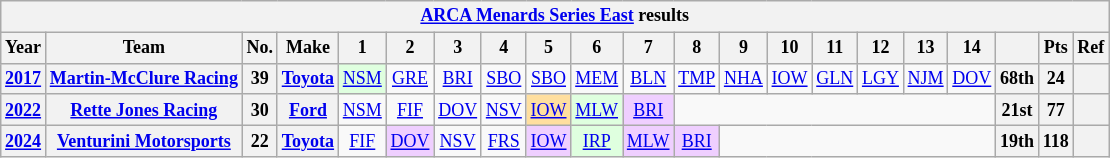<table class="wikitable" style="text-align:center; font-size:75%">
<tr>
<th colspan="21"><a href='#'>ARCA Menards Series East</a> results</th>
</tr>
<tr>
<th>Year</th>
<th>Team</th>
<th>No.</th>
<th>Make</th>
<th>1</th>
<th>2</th>
<th>3</th>
<th>4</th>
<th>5</th>
<th>6</th>
<th>7</th>
<th>8</th>
<th>9</th>
<th>10</th>
<th>11</th>
<th>12</th>
<th>13</th>
<th>14</th>
<th></th>
<th>Pts</th>
<th>Ref</th>
</tr>
<tr>
<th><a href='#'>2017</a></th>
<th><a href='#'>Martin-McClure Racing</a></th>
<th>39</th>
<th><a href='#'>Toyota</a></th>
<td style="background:#DFFFDF;"><a href='#'>NSM</a><br></td>
<td><a href='#'>GRE</a></td>
<td><a href='#'>BRI</a></td>
<td><a href='#'>SBO</a></td>
<td><a href='#'>SBO</a></td>
<td><a href='#'>MEM</a></td>
<td><a href='#'>BLN</a></td>
<td><a href='#'>TMP</a></td>
<td><a href='#'>NHA</a></td>
<td><a href='#'>IOW</a></td>
<td><a href='#'>GLN</a></td>
<td><a href='#'>LGY</a></td>
<td><a href='#'>NJM</a></td>
<td><a href='#'>DOV</a></td>
<th>68th</th>
<th>24</th>
<th></th>
</tr>
<tr>
<th><a href='#'>2022</a></th>
<th><a href='#'>Rette Jones Racing</a></th>
<th>30</th>
<th><a href='#'>Ford</a></th>
<td><a href='#'>NSM</a></td>
<td><a href='#'>FIF</a></td>
<td><a href='#'>DOV</a></td>
<td><a href='#'>NSV</a></td>
<td style="background:#FFDF9F;"><a href='#'>IOW</a><br></td>
<td style="background:#DFFFDF;"><a href='#'>MLW</a><br></td>
<td style="background:#EFCFFF;"><a href='#'>BRI</a><br></td>
<td colspan=7></td>
<th>21st</th>
<th>77</th>
<th></th>
</tr>
<tr>
<th><a href='#'>2024</a></th>
<th><a href='#'>Venturini Motorsports</a></th>
<th>22</th>
<th><a href='#'>Toyota</a></th>
<td><a href='#'>FIF</a></td>
<td style="background:#EFCFFF;"><a href='#'>DOV</a><br></td>
<td><a href='#'>NSV</a></td>
<td><a href='#'>FRS</a></td>
<td style="background:#EFCFFF;"><a href='#'>IOW</a><br></td>
<td style="background:#DFFFDF;"><a href='#'>IRP</a><br></td>
<td style="background:#EFCFFF;"><a href='#'>MLW</a><br></td>
<td style="background:#EFCFFF;"><a href='#'>BRI</a><br></td>
<td colspan=6></td>
<th>19th</th>
<th>118</th>
<th></th>
</tr>
</table>
